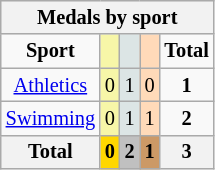<table class="wikitable" style="font-size:85%">
<tr style="background:#efefef;">
<th colspan=7><strong>Medals by sport</strong></th>
</tr>
<tr align=center>
<td><strong>Sport</strong></td>
<td bgcolor=#f7f6a8></td>
<td bgcolor=#dce5e5></td>
<td bgcolor=#ffdab9></td>
<td><strong>Total</strong></td>
</tr>
<tr align=center>
<td><a href='#'>Athletics</a></td>
<td style="background:#F7F6A8;">0</td>
<td style="background:#DCE5E5;">1</td>
<td style="background:#FFDAB9;">0</td>
<td><strong>1</strong></td>
</tr>
<tr align=center>
<td><a href='#'>Swimming</a></td>
<td style="background:#F7F6A8;">0</td>
<td style="background:#DCE5E5;">1</td>
<td style="background:#FFDAB9;">1</td>
<td><strong>2</strong></td>
</tr>
<tr align=center>
<th><strong>Total</strong></th>
<th style="background:gold;"><strong>0</strong></th>
<th style="background:silver;"><strong>2</strong></th>
<th style="background:#c96;"><strong>1</strong></th>
<th><strong>3</strong></th>
</tr>
</table>
